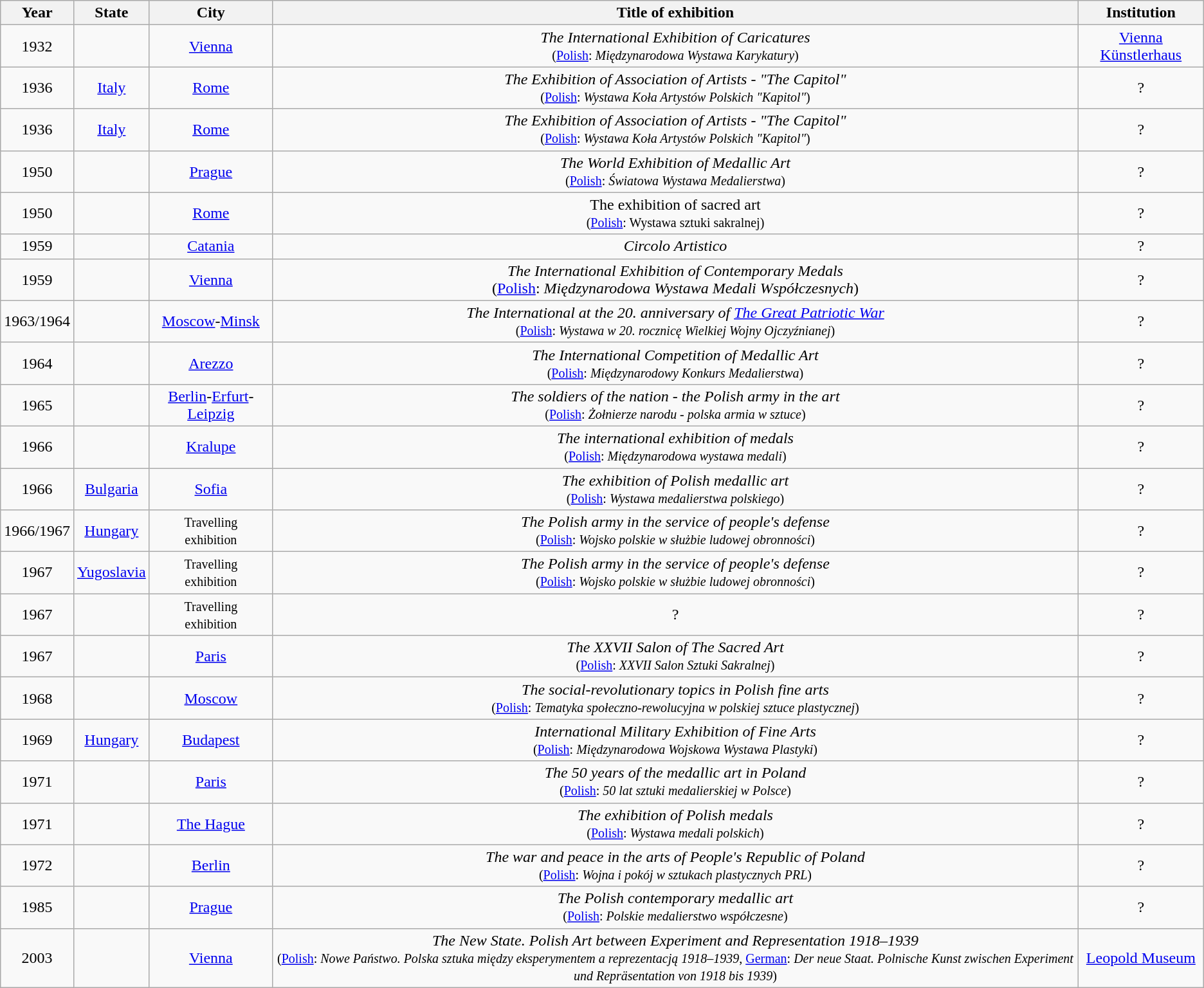<table class="wikitable sortable" style="text-align:center;">
<tr>
<th>Year</th>
<th>State</th>
<th>City</th>
<th>Title of exhibition</th>
<th>Institution</th>
</tr>
<tr>
<td>1932</td>
<td></td>
<td><a href='#'>Vienna</a></td>
<td><em>The International Exhibition of Caricatures</em><br><small>(<a href='#'>Polish</a>: <em>Międzynarodowa Wystawa Karykatury</em>)</small></td>
<td><a href='#'>Vienna Künstlerhaus</a></td>
</tr>
<tr>
<td>1936</td>
<td> <a href='#'>Italy</a></td>
<td><a href='#'>Rome</a></td>
<td><em>The Exhibition of Association of Artists - "The Capitol"</em><br><small>(<a href='#'>Polish</a>: <em>Wystawa Koła Artystów Polskich "Kapitol"</em>)</small></td>
<td>?</td>
</tr>
<tr>
<td>1936</td>
<td> <a href='#'>Italy</a></td>
<td><a href='#'>Rome</a></td>
<td><em>The Exhibition of Association of Artists - "The Capitol"</em><br><small>(<a href='#'>Polish</a>: <em>Wystawa Koła Artystów Polskich "Kapitol"</em>)</small></td>
<td>?</td>
</tr>
<tr>
<td>1950</td>
<td></td>
<td><a href='#'>Prague</a></td>
<td><em>The World Exhibition of Medallic Art</em><br><small>(<a href='#'>Polish</a>: <em>Światowa Wystawa Medalierstwa</em>)</small></td>
<td>?</td>
</tr>
<tr>
<td>1950</td>
<td></td>
<td><a href='#'>Rome</a></td>
<td>The exhibition of sacred art<br><small>(<a href='#'>Polish</a>: Wystawa sztuki sakralnej)</small></td>
<td>?</td>
</tr>
<tr>
<td>1959</td>
<td></td>
<td><a href='#'>Catania</a></td>
<td><em>Circolo Artistico</em></td>
<td>?</td>
</tr>
<tr>
<td>1959</td>
<td></td>
<td><a href='#'>Vienna</a></td>
<td><em>The International Exhibition of Contemporary Medals</em><br>(<a href='#'>Polish</a>: <em>Międzynarodowa Wystawa Medali Współczesnych</em>)</td>
<td>?</td>
</tr>
<tr>
<td>1963/1964</td>
<td></td>
<td><a href='#'>Moscow</a>-<a href='#'>Minsk</a></td>
<td><em>The International at the 20. anniversary of <a href='#'>The Great Patriotic War</a></em><br><small>(<a href='#'>Polish</a>: <em>Wystawa w 20. rocznicę Wielkiej Wojny Ojczyźnianej</em>)</small></td>
<td>?</td>
</tr>
<tr>
<td>1964</td>
<td></td>
<td><a href='#'>Arezzo</a></td>
<td><em>The International Competition of Medallic Art</em><br><small>(<a href='#'>Polish</a>: <em>Międzynarodowy Konkurs Medalierstwa</em>)</small></td>
<td>?</td>
</tr>
<tr>
<td>1965</td>
<td></td>
<td><a href='#'>Berlin</a>-<a href='#'>Erfurt</a>-<a href='#'>Leipzig</a></td>
<td><em>The soldiers of the nation - the Polish army in the art</em><br><small>(<a href='#'>Polish</a>: <em>Żołnierze narodu - polska armia w sztuce</em>)</small></td>
<td>?</td>
</tr>
<tr>
<td>1966</td>
<td></td>
<td><a href='#'>Kralupe</a></td>
<td><em>The international exhibition of medals</em><br><small>(<a href='#'>Polish</a>: <em>Międzynarodowa wystawa medali</em>)</small></td>
<td>?</td>
</tr>
<tr>
<td>1966</td>
<td> <a href='#'>Bulgaria</a></td>
<td><a href='#'>Sofia</a></td>
<td><em>The exhibition of Polish medallic art</em><br><small>(<a href='#'>Polish</a>: <em>Wystawa medalierstwa polskiego</em>)</small></td>
<td>?</td>
</tr>
<tr>
<td>1966/1967</td>
<td> <a href='#'>Hungary</a></td>
<td><small>Travelling<br>exhibition</small></td>
<td><em>The Polish army in the service of people's defense</em><br><small>(<a href='#'>Polish</a>: <em>Wojsko polskie w służbie ludowej obronności</em>)</small></td>
<td>?</td>
</tr>
<tr>
<td>1967</td>
<td> <a href='#'>Yugoslavia</a></td>
<td><small>Travelling<br>exhibition</small></td>
<td><em>The Polish army in the service of people's defense</em><br><small>(<a href='#'>Polish</a>: <em>Wojsko polskie w służbie ludowej obronności</em>)</small></td>
<td>?</td>
</tr>
<tr>
<td>1967</td>
<td>  </td>
<td><small>Travelling<br>exhibition</small></td>
<td>?</td>
<td>?</td>
</tr>
<tr>
<td>1967</td>
<td></td>
<td><a href='#'>Paris</a></td>
<td><em>The XXVII Salon of The Sacred Art</em><br><small>(<a href='#'>Polish</a>: <em>XXVII Salon Sztuki Sakralnej</em>)</small></td>
<td>?</td>
</tr>
<tr>
<td>1968</td>
<td></td>
<td><a href='#'>Moscow</a></td>
<td><em>The social-revolutionary topics in Polish fine arts</em><br><small>(<a href='#'>Polish</a>: <em>Tematyka społeczno-rewolucyjna w polskiej sztuce plastycznej</em>)</small></td>
<td>?</td>
</tr>
<tr>
<td>1969</td>
<td> <a href='#'>Hungary</a></td>
<td><a href='#'>Budapest</a></td>
<td><em>International Military Exhibition of Fine Arts</em><br><small>(<a href='#'>Polish</a>: <em>Międzynarodowa Wojskowa Wystawa Plastyki</em>)</small></td>
<td>?</td>
</tr>
<tr>
<td>1971</td>
<td></td>
<td><a href='#'>Paris</a></td>
<td><em>The 50 years of the medallic art in Poland</em><br><small>(<a href='#'>Polish</a>: <em>50 lat sztuki medalierskiej w Polsce</em>)</small></td>
<td>?</td>
</tr>
<tr>
<td>1971</td>
<td></td>
<td><a href='#'>The Hague</a></td>
<td><em>The exhibition of Polish medals</em><br><small>(<a href='#'>Polish</a>: <em>Wystawa medali polskich</em>)</small></td>
<td>?</td>
</tr>
<tr>
<td>1972</td>
<td></td>
<td><a href='#'>Berlin</a></td>
<td><em>The war and peace in the arts of People's Republic of Poland</em><br><small>(<a href='#'>Polish</a>: <em>Wojna i pokój w sztukach plastycznych PRL</em>)</small></td>
<td>?</td>
</tr>
<tr>
<td>1985</td>
<td></td>
<td><a href='#'>Prague</a></td>
<td><em>The Polish contemporary medallic art</em><br><small>(<a href='#'>Polish</a>: <em>Polskie medalierstwo współczesne</em>)</small></td>
<td>?</td>
</tr>
<tr>
<td>2003</td>
<td></td>
<td><a href='#'>Vienna</a></td>
<td><em>The New State. Polish Art between Experiment and Representation 1918–1939</em><br><small>(<a href='#'>Polish</a>: <em>Nowe Państwo. Polska sztuka między eksperymentem a reprezentacją 1918–1939</em>, <a href='#'>German</a>: <em>Der neue Staat. Polnische Kunst zwischen Experiment und Repräsentation von 1918 bis 1939</em>)</small></td>
<td><a href='#'>Leopold Museum</a></td>
</tr>
</table>
